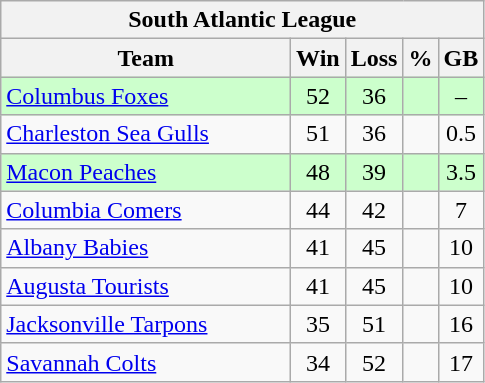<table class="wikitable">
<tr>
<th colspan="5">South Atlantic League</th>
</tr>
<tr>
<th width="60%">Team</th>
<th>Win</th>
<th>Loss</th>
<th>%</th>
<th>GB</th>
</tr>
<tr align=center bgcolor=ccffcc>
<td align=left><a href='#'>Columbus Foxes</a></td>
<td>52</td>
<td>36</td>
<td></td>
<td>–</td>
</tr>
<tr align=center>
<td align=left><a href='#'>Charleston Sea Gulls</a></td>
<td>51</td>
<td>36</td>
<td></td>
<td>0.5</td>
</tr>
<tr align=center bgcolor=ccffcc>
<td align=left><a href='#'>Macon Peaches</a></td>
<td>48</td>
<td>39</td>
<td></td>
<td>3.5</td>
</tr>
<tr align=center>
<td align=left><a href='#'>Columbia Comers</a></td>
<td>44</td>
<td>42</td>
<td></td>
<td>7</td>
</tr>
<tr align=center>
<td align=left><a href='#'>Albany Babies</a></td>
<td>41</td>
<td>45</td>
<td></td>
<td>10</td>
</tr>
<tr align=center>
<td align=left><a href='#'>Augusta Tourists</a></td>
<td>41</td>
<td>45</td>
<td></td>
<td>10</td>
</tr>
<tr align=center>
<td align=left><a href='#'>Jacksonville Tarpons</a></td>
<td>35</td>
<td>51</td>
<td></td>
<td>16</td>
</tr>
<tr align=center>
<td align=left><a href='#'>Savannah Colts</a></td>
<td>34</td>
<td>52</td>
<td></td>
<td>17</td>
</tr>
</table>
